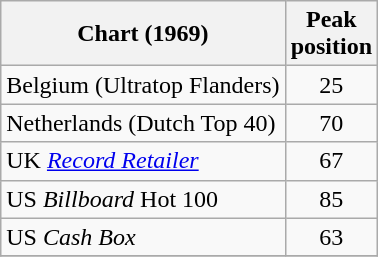<table class="wikitable plainrowheaders sortable">
<tr>
<th align="left">Chart (1969)</th>
<th align="center">Peak<br>position</th>
</tr>
<tr>
<td scope="row">Belgium (Ultratop Flanders)</td>
<td style="text-align:center;">25</td>
</tr>
<tr>
<td scope="row">Netherlands (Dutch Top 40)</td>
<td style="text-align:center;">70</td>
</tr>
<tr>
<td scope="row">UK <em><a href='#'>Record Retailer</a></em></td>
<td style="text-align:center;">67</td>
</tr>
<tr>
<td scope="row">US <em>Billboard</em> Hot 100</td>
<td style="text-align:center;">85</td>
</tr>
<tr>
<td>US <em>Cash Box</em></td>
<td style="text-align:center;">63</td>
</tr>
<tr>
</tr>
</table>
